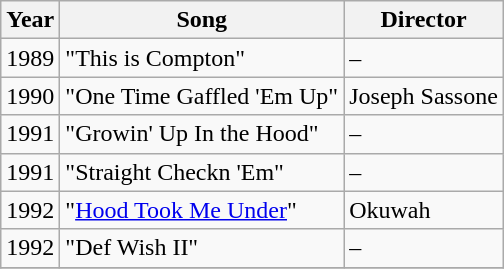<table class="wikitable">
<tr>
<th align="left">Year</th>
<th align="left">Song</th>
<th align="left">Director</th>
</tr>
<tr>
<td>1989</td>
<td align="left">"This is Compton"</td>
<td align="left">–</td>
</tr>
<tr>
<td>1990</td>
<td align="left">"One Time Gaffled 'Em Up"</td>
<td align="left">Joseph Sassone</td>
</tr>
<tr>
<td>1991</td>
<td align="left">"Growin' Up In the Hood"</td>
<td align="left">–</td>
</tr>
<tr>
<td>1991</td>
<td align="left">"Straight Checkn 'Em"</td>
<td align="left">–</td>
</tr>
<tr>
<td>1992</td>
<td align="left">"<a href='#'>Hood Took Me Under</a>"</td>
<td align="left">Okuwah</td>
</tr>
<tr>
<td>1992</td>
<td align="left">"Def Wish II"</td>
<td align="left">–</td>
</tr>
<tr>
</tr>
</table>
